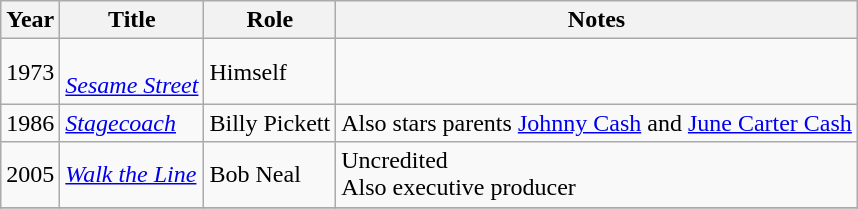<table class="wikitable sortable">
<tr>
<th>Year</th>
<th>Title</th>
<th>Role</th>
<th>Notes</th>
</tr>
<tr>
<td>1973</td>
<td><br><em><a href='#'>Sesame Street</a></em></td>
<td>Himself</td>
<td></td>
</tr>
<tr>
<td>1986</td>
<td><em><a href='#'>Stagecoach</a></em></td>
<td>Billy Pickett</td>
<td>Also stars parents <a href='#'>Johnny Cash</a> and <a href='#'>June Carter Cash</a></td>
</tr>
<tr>
<td>2005</td>
<td><em><a href='#'>Walk the Line</a></em></td>
<td>Bob Neal</td>
<td>Uncredited <br> Also executive producer</td>
</tr>
<tr>
</tr>
</table>
